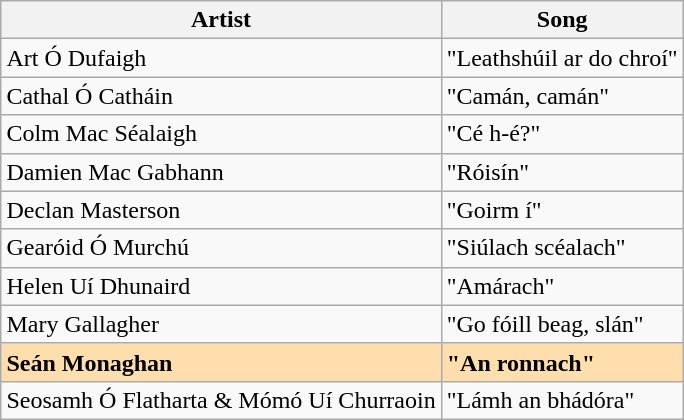<table class="sortable wikitable" style="margin: 1em auto 1em auto; text-align:center">
<tr>
<th>Artist</th>
<th>Song</th>
</tr>
<tr>
<td align="left">Art Ó Dufaigh</td>
<td align="left">"Leathshúil ar do chroí"</td>
</tr>
<tr>
<td align="left">Cathal Ó Catháin</td>
<td align="left">"Camán, camán"</td>
</tr>
<tr>
<td align="left">Colm Mac Séalaigh</td>
<td align="left">"Cé h-é?"</td>
</tr>
<tr>
<td align="left">Damien Mac Gabhann</td>
<td align="left">"Róisín"</td>
</tr>
<tr>
<td align="left">Declan Masterson</td>
<td align="left">"Goirm í"</td>
</tr>
<tr>
<td align="left">Gearóid Ó Murchú</td>
<td align="left">"Siúlach scéalach"</td>
</tr>
<tr>
<td align="left">Helen Uí Dhunaird</td>
<td align="left">"Amárach"</td>
</tr>
<tr>
<td align="left">Mary Gallagher</td>
<td align="left">"Go fóill beag, slán"</td>
</tr>
<tr style="font-weight:bold; background:navajowhite;">
<td align="left">Seán Monaghan</td>
<td align="left">"An ronnach"</td>
</tr>
<tr>
<td align="left">Seosamh Ó Flatharta & Mómó Uí Churraoin</td>
<td align="left">"Lámh an bhádóra"</td>
</tr>
</table>
